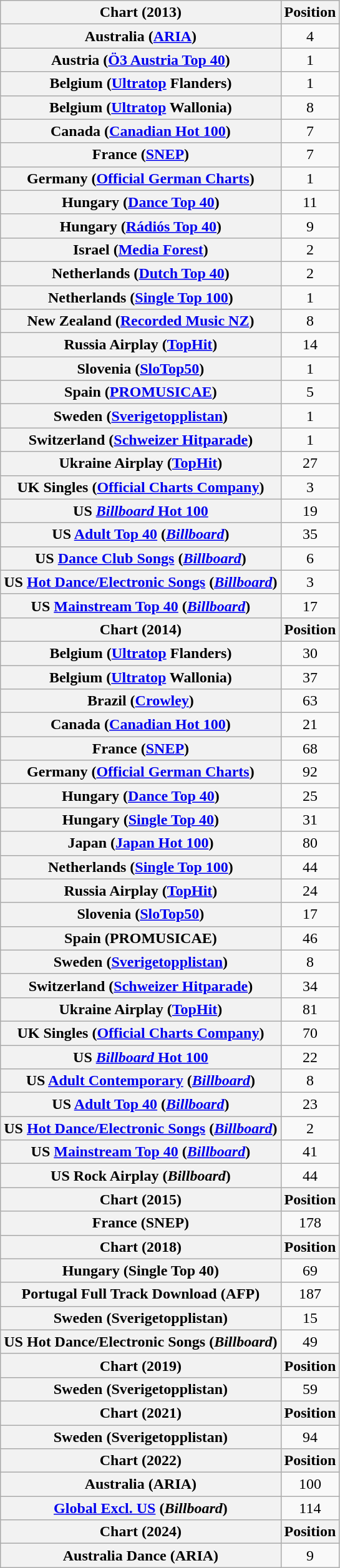<table class="wikitable plainrowheaders sortable" style="text-align:center;">
<tr>
<th>Chart (2013)</th>
<th>Position</th>
</tr>
<tr>
<th scope="row">Australia (<a href='#'>ARIA</a>)</th>
<td>4</td>
</tr>
<tr>
<th scope="row">Austria (<a href='#'>Ö3 Austria Top 40</a>)</th>
<td>1</td>
</tr>
<tr>
<th scope="row">Belgium (<a href='#'>Ultratop</a> Flanders)</th>
<td>1</td>
</tr>
<tr>
<th scope="row">Belgium (<a href='#'>Ultratop</a> Wallonia)</th>
<td>8</td>
</tr>
<tr>
<th scope="row">Canada (<a href='#'>Canadian Hot 100</a>)</th>
<td>7</td>
</tr>
<tr>
<th scope="row">France (<a href='#'>SNEP</a>)</th>
<td>7</td>
</tr>
<tr>
<th scope="row">Germany (<a href='#'>Official German Charts</a>)</th>
<td>1</td>
</tr>
<tr>
<th scope="row">Hungary (<a href='#'>Dance Top 40</a>)</th>
<td>11</td>
</tr>
<tr>
<th scope="row">Hungary (<a href='#'>Rádiós Top 40</a>)</th>
<td>9</td>
</tr>
<tr>
<th scope="row">Israel (<a href='#'>Media Forest</a>)</th>
<td>2</td>
</tr>
<tr>
<th scope="row">Netherlands (<a href='#'>Dutch Top 40</a>)</th>
<td>2</td>
</tr>
<tr>
<th scope="row">Netherlands (<a href='#'>Single Top 100</a>)</th>
<td>1</td>
</tr>
<tr>
<th scope="row">New Zealand (<a href='#'>Recorded Music NZ</a>)</th>
<td>8</td>
</tr>
<tr>
<th scope="row">Russia Airplay (<a href='#'>TopHit</a>)</th>
<td>14</td>
</tr>
<tr>
<th scope="row">Slovenia (<a href='#'>SloTop50</a>)</th>
<td>1</td>
</tr>
<tr>
<th scope="row">Spain (<a href='#'>PROMUSICAE</a>)</th>
<td>5</td>
</tr>
<tr>
<th scope="row">Sweden (<a href='#'>Sverigetopplistan</a>)</th>
<td>1</td>
</tr>
<tr>
<th scope="row">Switzerland (<a href='#'>Schweizer Hitparade</a>)</th>
<td>1</td>
</tr>
<tr>
<th scope="row">Ukraine Airplay (<a href='#'>TopHit</a>)</th>
<td>27</td>
</tr>
<tr>
<th scope="row">UK Singles (<a href='#'>Official Charts Company</a>)</th>
<td>3</td>
</tr>
<tr>
<th scope="row">US <a href='#'><em>Billboard</em> Hot 100</a></th>
<td>19</td>
</tr>
<tr>
<th scope="row">US <a href='#'>Adult Top 40</a> (<em><a href='#'>Billboard</a></em>)</th>
<td>35</td>
</tr>
<tr>
<th scope="row">US <a href='#'>Dance Club Songs</a> (<em><a href='#'>Billboard</a></em>)</th>
<td>6</td>
</tr>
<tr>
<th scope="row">US <a href='#'>Hot Dance/Electronic Songs</a> (<em><a href='#'>Billboard</a></em>)</th>
<td>3</td>
</tr>
<tr>
<th scope="row">US <a href='#'>Mainstream Top 40</a> (<em><a href='#'>Billboard</a></em>)</th>
<td>17</td>
</tr>
<tr>
<th>Chart (2014)</th>
<th>Position</th>
</tr>
<tr>
<th scope="row">Belgium (<a href='#'>Ultratop</a> Flanders)</th>
<td>30</td>
</tr>
<tr>
<th scope="row">Belgium (<a href='#'>Ultratop</a> Wallonia)</th>
<td>37</td>
</tr>
<tr>
<th scope="row">Brazil (<a href='#'>Crowley</a>)</th>
<td>63</td>
</tr>
<tr>
<th scope="row">Canada (<a href='#'>Canadian Hot 100</a>)</th>
<td>21</td>
</tr>
<tr>
<th scope="row">France (<a href='#'>SNEP</a>)</th>
<td>68</td>
</tr>
<tr>
<th scope="row">Germany (<a href='#'>Official German Charts</a>)</th>
<td>92</td>
</tr>
<tr>
<th scope="row">Hungary (<a href='#'>Dance Top 40</a>)</th>
<td>25</td>
</tr>
<tr>
<th scope="row">Hungary (<a href='#'>Single Top 40</a>)</th>
<td>31</td>
</tr>
<tr>
<th scope="row">Japan (<a href='#'>Japan Hot 100</a>)</th>
<td>80</td>
</tr>
<tr>
<th scope="row">Netherlands (<a href='#'>Single Top 100</a>)</th>
<td>44</td>
</tr>
<tr>
<th scope="row">Russia Airplay (<a href='#'>TopHit</a>)</th>
<td style="text-align:center;">24</td>
</tr>
<tr>
<th scope="row">Slovenia (<a href='#'>SloTop50</a>)</th>
<td>17</td>
</tr>
<tr>
<th scope="row">Spain (PROMUSICAE)</th>
<td>46</td>
</tr>
<tr>
<th scope="row">Sweden (<a href='#'>Sverigetopplistan</a>)</th>
<td>8</td>
</tr>
<tr>
<th scope="row">Switzerland (<a href='#'>Schweizer Hitparade</a>)</th>
<td>34</td>
</tr>
<tr>
<th scope="row">Ukraine Airplay (<a href='#'>TopHit</a>)</th>
<td style="text-align:center;">81</td>
</tr>
<tr>
<th scope="row">UK Singles (<a href='#'>Official Charts Company</a>)</th>
<td style="text-align:center;">70</td>
</tr>
<tr>
<th scope=row>US <a href='#'><em>Billboard</em> Hot 100</a></th>
<td>22</td>
</tr>
<tr>
<th scope="row">US <a href='#'>Adult Contemporary</a> (<em><a href='#'>Billboard</a></em>)</th>
<td>8</td>
</tr>
<tr>
<th scope="row">US <a href='#'>Adult Top 40</a> (<em><a href='#'>Billboard</a></em>)</th>
<td>23</td>
</tr>
<tr>
<th scope="row">US <a href='#'>Hot Dance/Electronic Songs</a> (<em><a href='#'>Billboard</a></em>)</th>
<td>2</td>
</tr>
<tr>
<th scope="row">US <a href='#'>Mainstream Top 40</a> (<em><a href='#'>Billboard</a></em>)</th>
<td>41</td>
</tr>
<tr>
<th scope="row">US Rock Airplay (<em>Billboard</em>)</th>
<td>44</td>
</tr>
<tr>
<th>Chart (2015)</th>
<th>Position</th>
</tr>
<tr>
<th scope="row">France (SNEP)</th>
<td>178</td>
</tr>
<tr>
<th>Chart (2018)</th>
<th>Position</th>
</tr>
<tr>
<th scope="row">Hungary (Single Top 40)</th>
<td>69</td>
</tr>
<tr>
<th scope="row">Portugal Full Track Download (AFP)</th>
<td>187</td>
</tr>
<tr>
<th scope="row">Sweden (Sverigetopplistan)</th>
<td>15</td>
</tr>
<tr>
<th scope="row">US Hot Dance/Electronic Songs (<em>Billboard</em>)</th>
<td>49</td>
</tr>
<tr>
<th>Chart (2019)</th>
<th>Position</th>
</tr>
<tr>
<th scope="row">Sweden (Sverigetopplistan)</th>
<td>59</td>
</tr>
<tr>
<th>Chart (2021)</th>
<th>Position</th>
</tr>
<tr>
<th scope="row">Sweden (Sverigetopplistan)</th>
<td>94</td>
</tr>
<tr>
<th>Chart (2022)</th>
<th>Position</th>
</tr>
<tr>
<th scope="row">Australia (ARIA)</th>
<td>100</td>
</tr>
<tr>
<th scope="row"><a href='#'>Global Excl. US</a> (<em>Billboard</em>)</th>
<td>114</td>
</tr>
<tr>
<th>Chart (2024)</th>
<th>Position</th>
</tr>
<tr>
<th scope="row">Australia Dance (ARIA)</th>
<td>9</td>
</tr>
</table>
